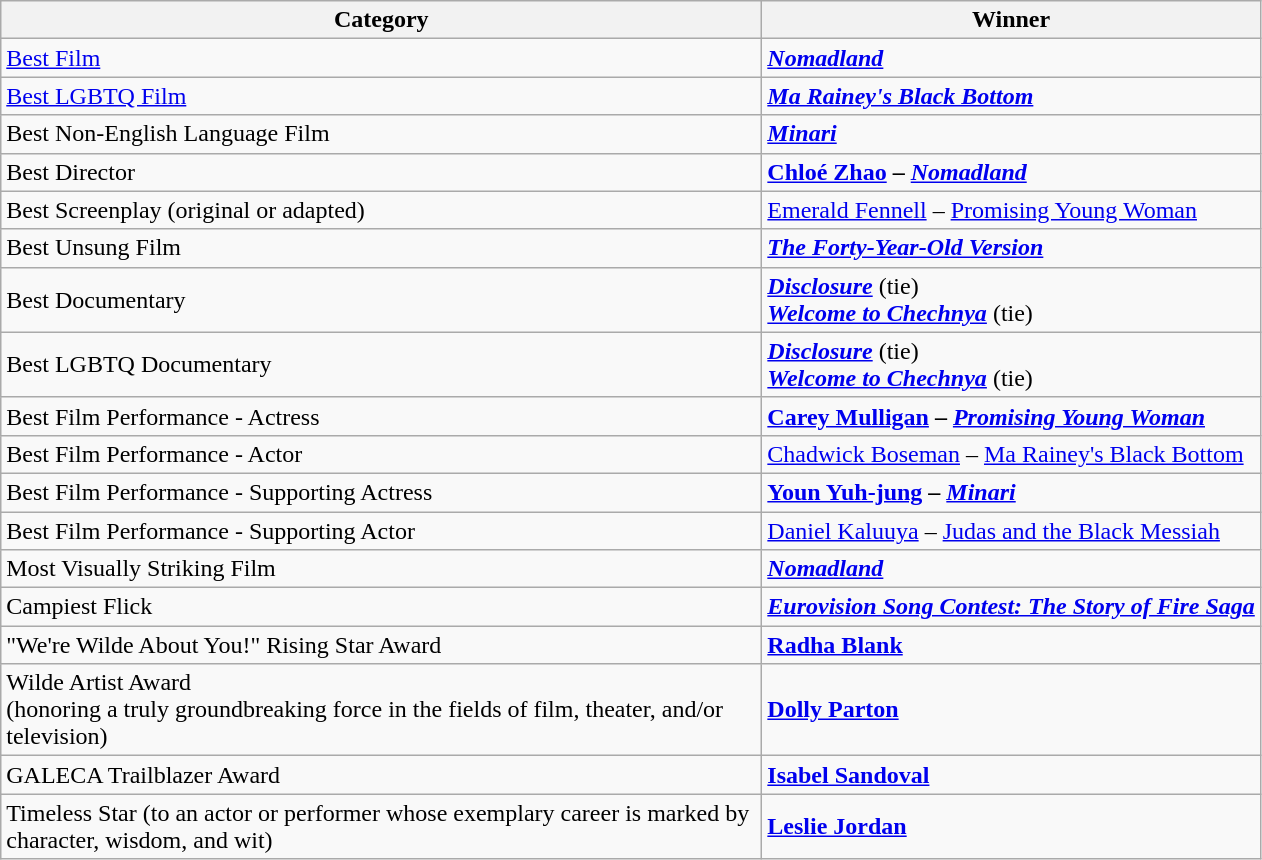<table class="wikitable">
<tr>
<th width="500">Category</th>
<th>Winner</th>
</tr>
<tr>
<td><a href='#'>Best Film</a></td>
<td><strong><em><a href='#'>Nomadland</a></em></strong></td>
</tr>
<tr>
<td><a href='#'>Best LGBTQ Film</a></td>
<td><strong><em><a href='#'>Ma Rainey's Black Bottom</a></em></strong></td>
</tr>
<tr>
<td>Best Non-English Language Film</td>
<td><strong><em><a href='#'>Minari</a></em></strong></td>
</tr>
<tr>
<td>Best Director</td>
<td><strong><a href='#'>Chloé Zhao</a> – <em><a href='#'>Nomadland</a><strong><em></td>
</tr>
<tr>
<td>Best Screenplay (original or adapted)</td>
<td></strong><a href='#'>Emerald Fennell</a> – </em><a href='#'>Promising Young Woman</a></em></strong></td>
</tr>
<tr>
<td>Best Unsung Film</td>
<td><strong><em><a href='#'>The Forty-Year-Old Version</a></em></strong></td>
</tr>
<tr>
<td>Best Documentary</td>
<td><strong><em><a href='#'>Disclosure</a></em></strong> (tie) <br> <strong><em><a href='#'>Welcome to Chechnya</a></em></strong> (tie)</td>
</tr>
<tr>
<td>Best LGBTQ Documentary</td>
<td><strong><em><a href='#'>Disclosure</a></em></strong> (tie) <br> <strong><em><a href='#'>Welcome to Chechnya</a></em></strong> (tie)</td>
</tr>
<tr>
<td>Best Film Performance - Actress</td>
<td><strong><a href='#'>Carey Mulligan</a> – <em><a href='#'>Promising Young Woman</a><strong><em></td>
</tr>
<tr>
<td>Best Film Performance - Actor</td>
<td></strong><a href='#'>Chadwick Boseman</a> – </em><a href='#'>Ma Rainey's Black Bottom</a></em></strong></td>
</tr>
<tr>
<td>Best Film Performance - Supporting Actress</td>
<td><strong><a href='#'>Youn Yuh-jung</a> – <em><a href='#'>Minari</a><strong><em></td>
</tr>
<tr>
<td>Best Film Performance - Supporting Actor</td>
<td></strong><a href='#'>Daniel Kaluuya</a> – </em><a href='#'>Judas and the Black Messiah</a></em></strong></td>
</tr>
<tr>
<td>Most Visually Striking Film</td>
<td><strong><em><a href='#'>Nomadland</a></em></strong></td>
</tr>
<tr>
<td>Campiest Flick</td>
<td><strong><em><a href='#'>Eurovision Song Contest: The Story of Fire Saga</a></em></strong></td>
</tr>
<tr>
<td>"We're Wilde About You!" Rising Star Award</td>
<td><strong><a href='#'>Radha Blank</a></strong></td>
</tr>
<tr>
<td>Wilde Artist Award <br> (honoring a truly groundbreaking force in the fields of film, theater, and/or television)</td>
<td><strong><a href='#'>Dolly Parton</a></strong></td>
</tr>
<tr>
<td>GALECA Trailblazer Award</td>
<td><strong><a href='#'>Isabel Sandoval</a></strong></td>
</tr>
<tr>
<td>Timeless Star (to an actor or performer whose exemplary career is marked by <br> character, wisdom, and wit)</td>
<td><strong><a href='#'>Leslie Jordan</a></strong></td>
</tr>
</table>
